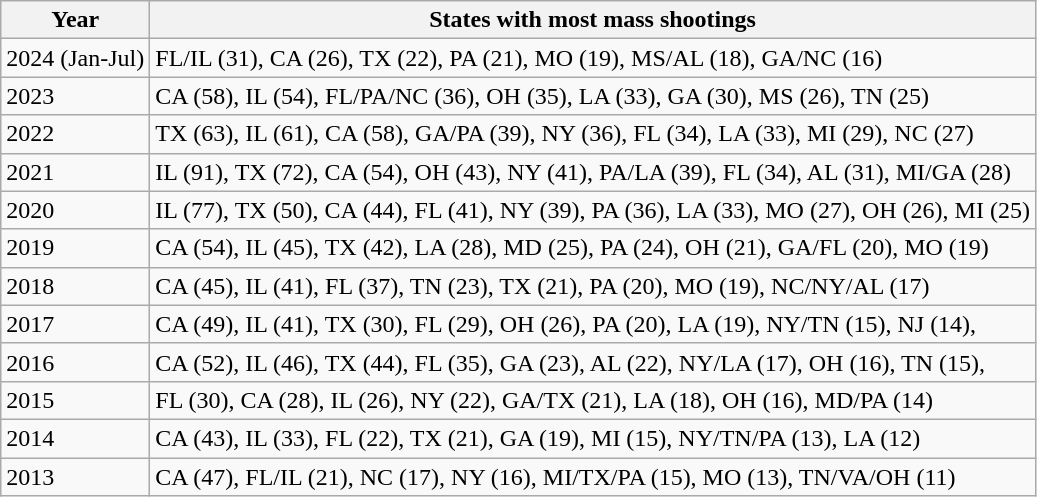<table class="wikitable">
<tr>
<th>Year</th>
<th>States with most mass shootings</th>
</tr>
<tr>
<td>2024 (Jan-Jul)</td>
<td>FL/IL	(31), CA	(26), TX	(22), PA	(21), MO	(19), MS/AL	(18), GA/NC	(16)</td>
</tr>
<tr>
<td>2023</td>
<td>CA	(58), IL	(54), FL/PA/NC	(36), OH	(35), LA	(33), GA	(30), MS	(26), TN	(25)</td>
</tr>
<tr>
<td>2022</td>
<td>TX	(63), IL	(61), CA	(58), GA/PA	(39), NY	(36), FL	(34), LA	(33), MI	(29), NC	(27)</td>
</tr>
<tr>
<td>2021</td>
<td>IL	(91), TX	(72), CA	(54), OH	(43), NY	(41), PA/LA	(39), FL	(34), AL	(31), MI/GA	(28)</td>
</tr>
<tr>
<td>2020</td>
<td>IL	(77), TX	(50), CA	(44), FL	(41), NY	(39), PA	(36), LA	(33), MO	(27), OH	(26), MI	(25)</td>
</tr>
<tr>
<td>2019</td>
<td>CA	(54), IL	(45), TX	(42), LA	(28), MD	(25), PA	(24), OH	(21), GA/FL	(20), MO	(19)</td>
</tr>
<tr>
<td>2018</td>
<td>CA	(45), IL	(41), FL	(37), TN	(23), TX	(21), PA	(20), MO	(19), NC/NY/AL	(17)</td>
</tr>
<tr>
<td>2017</td>
<td>CA	(49), IL	(41), TX	(30), FL	(29), OH	(26), PA	(20), LA	(19), NY/TN	(15), NJ	(14),</td>
</tr>
<tr>
<td>2016</td>
<td>CA	(52), IL	(46), TX	(44), FL	(35), GA	(23), AL	(22), NY/LA	(17), OH	(16), TN	(15),</td>
</tr>
<tr>
<td>2015</td>
<td>FL	(30), CA	(28), IL	(26), NY	(22), GA/TX	(21), LA	(18), OH	(16), MD/PA	(14)</td>
</tr>
<tr>
<td>2014</td>
<td>CA	(43), IL	(33), FL	(22), TX	(21), GA	(19), MI	(15), NY/TN/PA	(13), LA	(12)</td>
</tr>
<tr>
<td>2013</td>
<td>CA	(47), FL/IL	(21), NC	(17), NY	(16), MI/TX/PA	(15), MO	(13), TN/VA/OH	(11)</td>
</tr>
</table>
